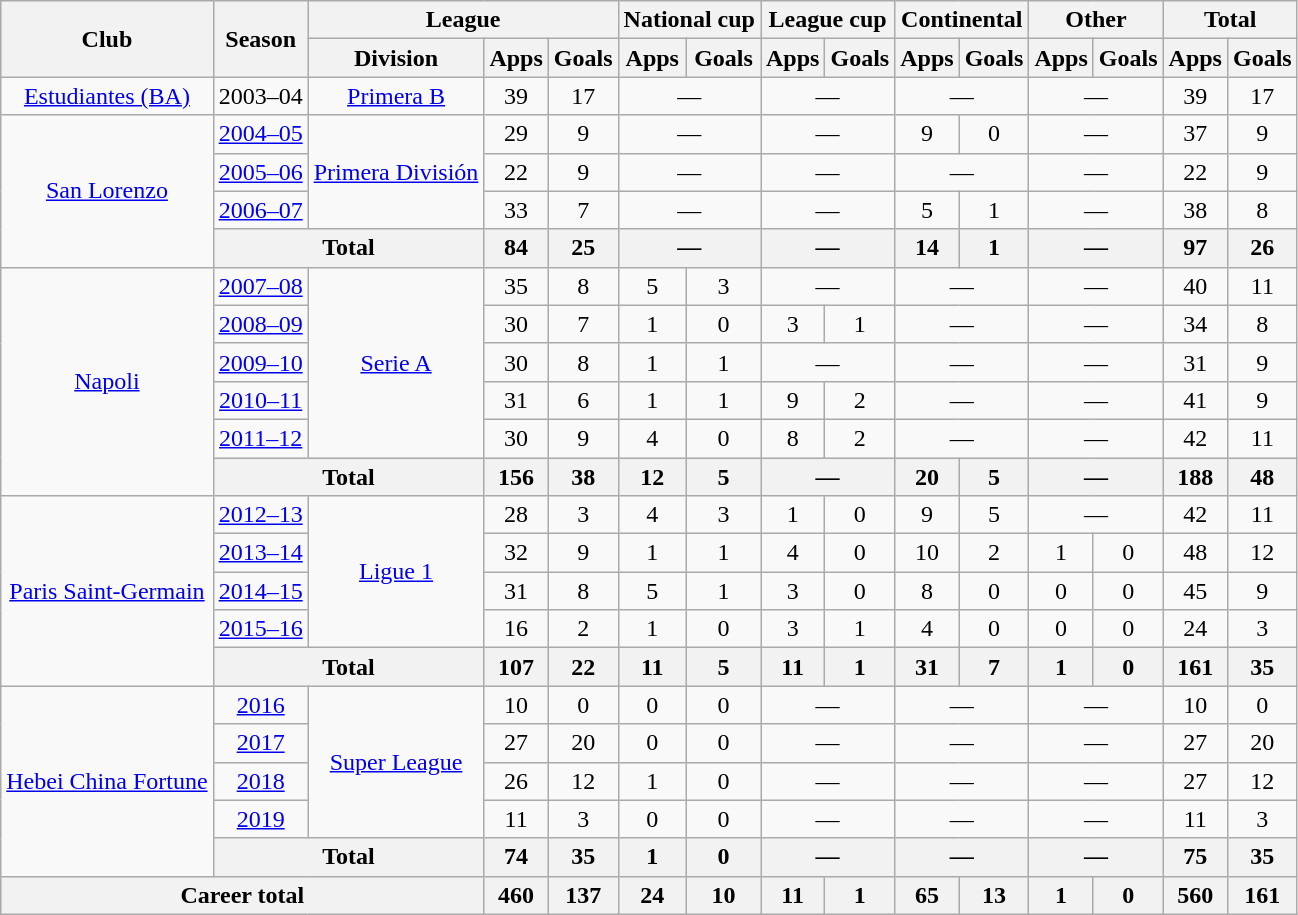<table class="wikitable" style="text-align:center">
<tr>
<th rowspan="2">Club</th>
<th rowspan="2">Season</th>
<th colspan="3">League</th>
<th colspan="2">National cup</th>
<th colspan="2">League cup</th>
<th colspan="2">Continental</th>
<th colspan="2">Other</th>
<th colspan="2">Total</th>
</tr>
<tr>
<th>Division</th>
<th>Apps</th>
<th>Goals</th>
<th>Apps</th>
<th>Goals</th>
<th>Apps</th>
<th>Goals</th>
<th>Apps</th>
<th>Goals</th>
<th>Apps</th>
<th>Goals</th>
<th>Apps</th>
<th>Goals</th>
</tr>
<tr>
<td><a href='#'>Estudiantes (BA)</a></td>
<td>2003–04</td>
<td><a href='#'>Primera B</a></td>
<td>39</td>
<td>17</td>
<td colspan="2">—</td>
<td colspan="2">—</td>
<td colspan="2">—</td>
<td colspan="2">—</td>
<td>39</td>
<td>17</td>
</tr>
<tr>
<td rowspan="4"><a href='#'>San Lorenzo</a></td>
<td><a href='#'>2004–05</a></td>
<td rowspan="3"><a href='#'>Primera División</a></td>
<td>29</td>
<td>9</td>
<td colspan="2">—</td>
<td colspan="2">—</td>
<td>9</td>
<td>0</td>
<td colspan="2">—</td>
<td>37</td>
<td>9</td>
</tr>
<tr>
<td><a href='#'>2005–06</a></td>
<td>22</td>
<td>9</td>
<td colspan="2">—</td>
<td colspan="2">—</td>
<td colspan="2">—</td>
<td colspan="2">—</td>
<td>22</td>
<td>9</td>
</tr>
<tr>
<td><a href='#'>2006–07</a></td>
<td>33</td>
<td>7</td>
<td colspan="2">—</td>
<td colspan="2">—</td>
<td>5</td>
<td>1</td>
<td colspan="2">—</td>
<td>38</td>
<td>8</td>
</tr>
<tr>
<th colspan="2">Total</th>
<th>84</th>
<th>25</th>
<th colspan="2">—</th>
<th colspan="2">—</th>
<th>14</th>
<th>1</th>
<th colspan="2">—</th>
<th>97</th>
<th>26</th>
</tr>
<tr>
<td rowspan="6"><a href='#'>Napoli</a></td>
<td><a href='#'>2007–08</a></td>
<td rowspan="5"><a href='#'>Serie A</a></td>
<td>35</td>
<td>8</td>
<td>5</td>
<td>3</td>
<td colspan="2">—</td>
<td colspan="2">—</td>
<td colspan="2">—</td>
<td>40</td>
<td>11</td>
</tr>
<tr>
<td><a href='#'>2008–09</a></td>
<td>30</td>
<td>7</td>
<td>1</td>
<td>0</td>
<td>3</td>
<td>1</td>
<td colspan="2">—</td>
<td colspan="2">—</td>
<td>34</td>
<td>8</td>
</tr>
<tr>
<td><a href='#'>2009–10</a></td>
<td>30</td>
<td>8</td>
<td>1</td>
<td>1</td>
<td colspan="2">—</td>
<td colspan="2">—</td>
<td colspan="2">—</td>
<td>31</td>
<td>9</td>
</tr>
<tr>
<td><a href='#'>2010–11</a></td>
<td>31</td>
<td>6</td>
<td>1</td>
<td>1</td>
<td>9</td>
<td>2</td>
<td colspan="2">—</td>
<td colspan="2">—</td>
<td>41</td>
<td>9</td>
</tr>
<tr>
<td><a href='#'>2011–12</a></td>
<td>30</td>
<td>9</td>
<td>4</td>
<td>0</td>
<td>8</td>
<td>2</td>
<td colspan="2">—</td>
<td colspan="2">—</td>
<td>42</td>
<td>11</td>
</tr>
<tr>
<th colspan="2">Total</th>
<th>156</th>
<th>38</th>
<th>12</th>
<th>5</th>
<th colspan="2">—</th>
<th>20</th>
<th>5</th>
<th colspan="2">—</th>
<th>188</th>
<th>48</th>
</tr>
<tr>
<td rowspan="5"><a href='#'>Paris Saint-Germain</a></td>
<td><a href='#'>2012–13</a></td>
<td rowspan="4"><a href='#'>Ligue 1</a></td>
<td>28</td>
<td>3</td>
<td>4</td>
<td>3</td>
<td>1</td>
<td>0</td>
<td>9</td>
<td>5</td>
<td colspan="2">—</td>
<td>42</td>
<td>11</td>
</tr>
<tr>
<td><a href='#'>2013–14</a></td>
<td>32</td>
<td>9</td>
<td>1</td>
<td>1</td>
<td>4</td>
<td>0</td>
<td>10</td>
<td>2</td>
<td>1</td>
<td>0</td>
<td>48</td>
<td>12</td>
</tr>
<tr>
<td><a href='#'>2014–15</a></td>
<td>31</td>
<td>8</td>
<td>5</td>
<td>1</td>
<td>3</td>
<td>0</td>
<td>8</td>
<td>0</td>
<td>0</td>
<td>0</td>
<td>45</td>
<td>9</td>
</tr>
<tr>
<td><a href='#'>2015–16</a></td>
<td>16</td>
<td>2</td>
<td>1</td>
<td>0</td>
<td>3</td>
<td>1</td>
<td>4</td>
<td>0</td>
<td>0</td>
<td>0</td>
<td>24</td>
<td>3</td>
</tr>
<tr>
<th colspan="2">Total</th>
<th>107</th>
<th>22</th>
<th>11</th>
<th>5</th>
<th>11</th>
<th>1</th>
<th>31</th>
<th>7</th>
<th>1</th>
<th>0</th>
<th>161</th>
<th>35</th>
</tr>
<tr>
<td rowspan="5"><a href='#'>Hebei China Fortune</a></td>
<td><a href='#'>2016</a></td>
<td rowspan=4><a href='#'>Super League</a></td>
<td>10</td>
<td>0</td>
<td>0</td>
<td>0</td>
<td colspan="2">—</td>
<td colspan="2">—</td>
<td colspan="2">—</td>
<td>10</td>
<td>0</td>
</tr>
<tr>
<td><a href='#'>2017</a></td>
<td>27</td>
<td>20</td>
<td>0</td>
<td>0</td>
<td colspan="2">—</td>
<td colspan="2">—</td>
<td colspan="2">—</td>
<td>27</td>
<td>20</td>
</tr>
<tr>
<td><a href='#'>2018</a></td>
<td>26</td>
<td>12</td>
<td>1</td>
<td>0</td>
<td colspan="2">—</td>
<td colspan="2">—</td>
<td colspan="2">—</td>
<td>27</td>
<td>12</td>
</tr>
<tr>
<td><a href='#'>2019</a></td>
<td>11</td>
<td>3</td>
<td>0</td>
<td>0</td>
<td colspan="2">—</td>
<td colspan="2">—</td>
<td colspan="2">—</td>
<td>11</td>
<td>3</td>
</tr>
<tr>
<th colspan="2">Total</th>
<th>74</th>
<th>35</th>
<th>1</th>
<th>0</th>
<th colspan="2">—</th>
<th colspan="2">—</th>
<th colspan="2">—</th>
<th>75</th>
<th>35</th>
</tr>
<tr>
<th colspan="3">Career total</th>
<th>460</th>
<th>137</th>
<th>24</th>
<th>10</th>
<th>11</th>
<th>1</th>
<th>65</th>
<th>13</th>
<th>1</th>
<th>0</th>
<th>560</th>
<th>161</th>
</tr>
</table>
